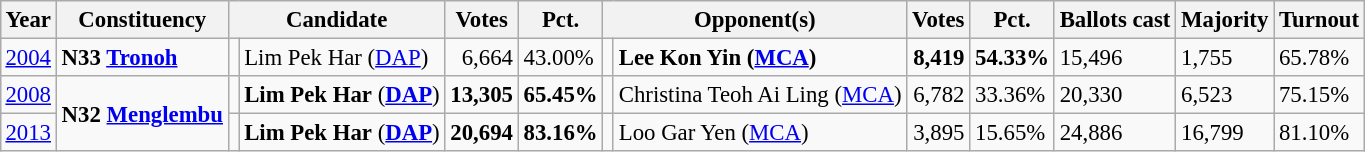<table class="wikitable" style="margin:0.5em ; font-size:95%">
<tr>
<th>Year</th>
<th>Constituency</th>
<th colspan="2">Candidate</th>
<th>Votes</th>
<th>Pct.</th>
<th colspan="2">Opponent(s)</th>
<th>Votes</th>
<th>Pct.</th>
<th>Ballots cast</th>
<th>Majority</th>
<th>Turnout</th>
</tr>
<tr>
<td><a href='#'>2004</a></td>
<td><strong>N33 <a href='#'>Tronoh</a></strong></td>
<td></td>
<td>Lim Pek Har (<a href='#'>DAP</a>)</td>
<td align=right>6,664</td>
<td>43.00%</td>
<td></td>
<td><strong>Lee Kon Yin (<a href='#'>MCA</a>)</strong></td>
<td align=right><strong>8,419</strong></td>
<td><strong>54.33%</strong></td>
<td>15,496</td>
<td>1,755</td>
<td>65.78%</td>
</tr>
<tr>
<td><a href='#'>2008</a></td>
<td rowspan="2"><strong>N32 <a href='#'>Menglembu</a></strong></td>
<td></td>
<td><strong>Lim Pek Har</strong> (<a href='#'><strong>DAP</strong></a>)</td>
<td align=right><strong>13,305</strong></td>
<td><strong>65.45%</strong></td>
<td></td>
<td>Christina Teoh Ai Ling (<a href='#'>MCA</a>)</td>
<td align=right>6,782</td>
<td>33.36%</td>
<td>20,330</td>
<td>6,523</td>
<td>75.15%</td>
</tr>
<tr>
<td><a href='#'>2013</a></td>
<td></td>
<td><strong>Lim Pek Har</strong> (<a href='#'><strong>DAP</strong></a>)</td>
<td align=right><strong>20,694</strong></td>
<td><strong>83.16%</strong></td>
<td></td>
<td>Loo Gar Yen (<a href='#'>MCA</a>)</td>
<td align=right>3,895</td>
<td>15.65%</td>
<td>24,886</td>
<td>16,799</td>
<td>81.10%</td>
</tr>
</table>
